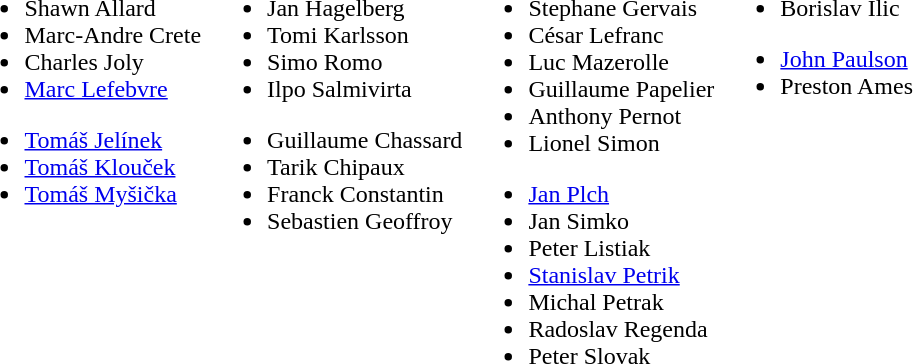<table>
<tr style="vertical-align: top;">
<td><br><ul><li>Shawn Allard</li><li>Marc-Andre Crete</li><li>Charles Joly</li><li><a href='#'>Marc Lefebvre</a></li></ul><ul><li><a href='#'>Tomáš Jelínek</a></li><li><a href='#'>Tomáš Klouček</a></li><li><a href='#'>Tomáš Myšička</a></li></ul></td>
<td><br><ul><li>Jan Hagelberg</li><li>Tomi Karlsson</li><li>Simo Romo</li><li>Ilpo Salmivirta</li></ul><ul><li>Guillaume Chassard</li><li>Tarik Chipaux</li><li>Franck Constantin</li><li>Sebastien Geoffroy</li></ul></td>
<td><br><ul><li>Stephane Gervais</li><li>César Lefranc</li><li>Luc Mazerolle</li><li>Guillaume Papelier</li><li>Anthony Pernot</li><li>Lionel Simon</li></ul><ul><li><a href='#'>Jan Plch</a></li><li>Jan Simko</li><li>Peter Listiak</li><li><a href='#'>Stanislav Petrik</a></li><li>Michal Petrak</li><li>Radoslav Regenda</li><li>Peter Slovak</li></ul></td>
<td><br><ul><li>Borislav Ilic</li></ul><ul><li><a href='#'>John Paulson</a></li><li>Preston Ames</li></ul></td>
</tr>
</table>
